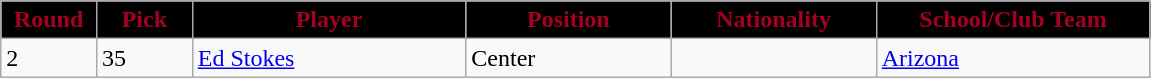<table class="wikitable sortable sortable">
<tr>
<th style="background:#000000;color:#A50021;" width="7%">Round</th>
<th style="background:#000000;color:#A50021;" width="7%">Pick</th>
<th style="background:#000000;color:#A50021;" width="20%">Player</th>
<th style="background:#000000;color:#A50021;" width="15%">Position</th>
<th style="background:#000000;color:#A50021;" width="15%">Nationality</th>
<th style="background:#000000;color:#A50021;" width="20%">School/Club Team</th>
</tr>
<tr>
<td>2</td>
<td>35</td>
<td><a href='#'>Ed Stokes</a></td>
<td>Center</td>
<td></td>
<td><a href='#'>Arizona</a></td>
</tr>
</table>
